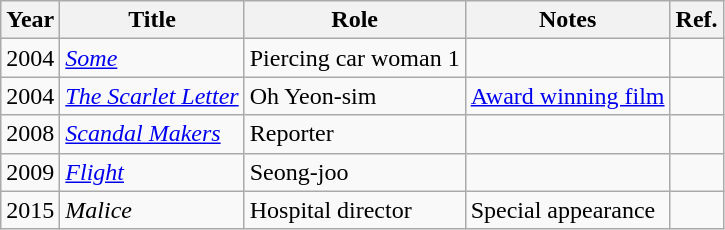<table class="wikitable sortable">
<tr>
<th>Year</th>
<th>Title</th>
<th>Role</th>
<th>Notes</th>
<th>Ref.</th>
</tr>
<tr>
<td>2004</td>
<td><em><a href='#'>Some</a></em></td>
<td>Piercing car woman 1</td>
<td></td>
<td></td>
</tr>
<tr>
<td>2004</td>
<td><em><a href='#'>The Scarlet Letter</a></em></td>
<td>Oh Yeon-sim</td>
<td><a href='#'>Award winning film</a></td>
<td></td>
</tr>
<tr>
<td>2008</td>
<td><em><a href='#'>Scandal Makers</a></em></td>
<td>Reporter</td>
<td></td>
<td></td>
</tr>
<tr>
<td>2009</td>
<td><em><a href='#'>Flight</a></em></td>
<td>Seong-joo</td>
<td></td>
<td></td>
</tr>
<tr>
<td>2015</td>
<td><em>Malice</em></td>
<td>Hospital director</td>
<td>Special appearance</td>
<td></td>
</tr>
</table>
